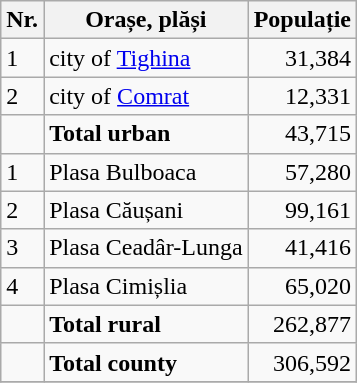<table class="wikitable " border="1" cellspacing="0" cellpadding="3">
<tr>
<th>Nr.</th>
<th>Orașe, plăși</th>
<th>Populație</th>
</tr>
<tr>
<td>1</td>
<td>city of <a href='#'>Tighina</a></td>
<td align="right">31,384</td>
</tr>
<tr>
<td>2</td>
<td>city of <a href='#'>Comrat</a></td>
<td align="right">12,331</td>
</tr>
<tr>
<td></td>
<td><strong>Total urban</strong></td>
<td align="right">43,715</td>
</tr>
<tr>
<td>1</td>
<td>Plasa Bulboaca</td>
<td align="right">57,280</td>
</tr>
<tr>
<td>2</td>
<td>Plasa Căușani</td>
<td align="right">99,161</td>
</tr>
<tr>
<td>3</td>
<td>Plasa Ceadâr-Lunga</td>
<td align="right">41,416</td>
</tr>
<tr>
<td>4</td>
<td>Plasa Cimișlia</td>
<td align="right">65,020</td>
</tr>
<tr>
<td></td>
<td><strong>Total rural</strong></td>
<td align="right">262,877</td>
</tr>
<tr>
<td></td>
<td><strong>Total county</strong></td>
<td align="right">306,592</td>
</tr>
<tr>
</tr>
</table>
